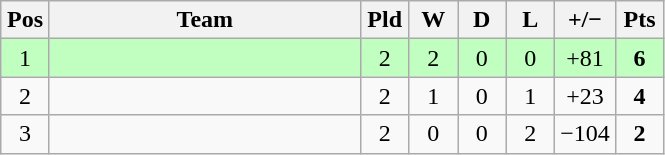<table class="wikitable" style="text-align:center">
<tr>
<th width=25>Pos</th>
<th width=200>Team</th>
<th width=25>Pld</th>
<th width=25>W</th>
<th width=25>D</th>
<th width=25>L</th>
<th width=25>+/−</th>
<th width=25>Pts</th>
</tr>
<tr bgcolor="C0FFC0">
<td>1</td>
<td style="text-align:left"></td>
<td>2</td>
<td>2</td>
<td>0</td>
<td>0</td>
<td>+81</td>
<td><strong>6</strong></td>
</tr>
<tr>
<td>2</td>
<td style="text-align:left"></td>
<td>2</td>
<td>1</td>
<td>0</td>
<td>1</td>
<td>+23</td>
<td><strong>4</strong></td>
</tr>
<tr>
<td>3</td>
<td style="text-align:left"></td>
<td>2</td>
<td>0</td>
<td>0</td>
<td>2</td>
<td>−104</td>
<td><strong>2</strong></td>
</tr>
</table>
